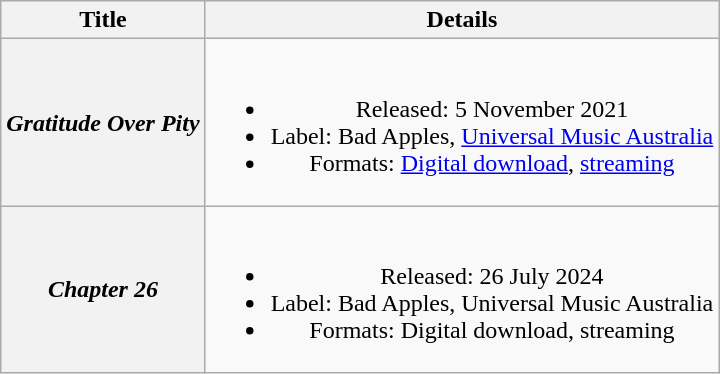<table class="wikitable plainrowheaders" style="text-align:center;">
<tr>
<th scope="col" rowspan="1">Title</th>
<th scope="col" rowspan="1">Details</th>
</tr>
<tr>
<th scope="row"><em>Gratitude Over Pity</em></th>
<td><br><ul><li>Released: 5 November 2021</li><li>Label: Bad Apples, <a href='#'>Universal Music Australia</a></li><li>Formats: <a href='#'>Digital download</a>, <a href='#'>streaming</a></li></ul></td>
</tr>
<tr>
<th scope="row"><em>Chapter 26</em></th>
<td><br><ul><li>Released: 26 July 2024</li><li>Label: Bad Apples, Universal Music Australia</li><li>Formats: Digital download, streaming</li></ul></td>
</tr>
</table>
